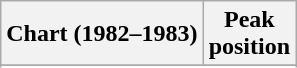<table class="wikitable sortable plainrowheaders">
<tr>
<th scope="col">Chart (1982–1983)</th>
<th scope="col">Peak<br>position</th>
</tr>
<tr>
</tr>
<tr>
</tr>
<tr>
</tr>
</table>
